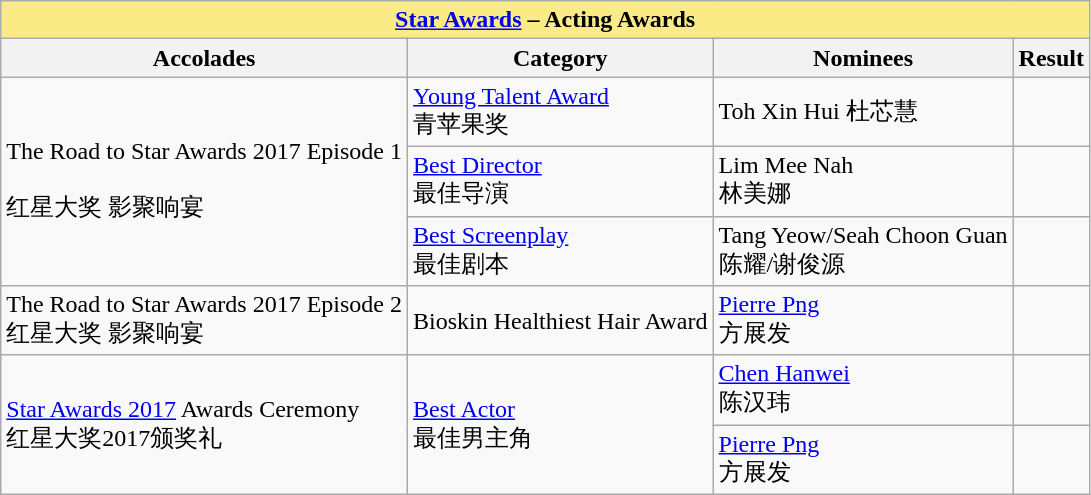<table class="wikitable sortable">
<tr>
<th colspan="4" - style="background:#FAEB86;" align="center"><a href='#'>Star Awards</a> – Acting Awards</th>
</tr>
<tr>
<th>Accolades</th>
<th>Category</th>
<th>Nominees</th>
<th>Result</th>
</tr>
<tr>
<td rowspan="3">The Road to Star Awards 2017 Episode 1 <br><br>红星大奖 影聚响宴</td>
<td><a href='#'>Young Talent Award</a>  <br> 青苹果奖</td>
<td>Toh Xin Hui 杜芯慧</td>
<td></td>
</tr>
<tr>
<td><a href='#'>Best Director</a> <br> 最佳导演</td>
<td>Lim Mee Nah <br> 林美娜</td>
<td></td>
</tr>
<tr>
<td><a href='#'>Best Screenplay</a> <br> 最佳剧本</td>
<td>Tang Yeow/Seah Choon Guan <br> 陈耀/谢俊源</td>
<td></td>
</tr>
<tr>
<td>The Road to Star Awards 2017 Episode 2 <br> 红星大奖 影聚响宴</td>
<td>Bioskin Healthiest Hair Award</td>
<td><a href='#'>Pierre Png</a> <br> 方展发</td>
<td></td>
</tr>
<tr>
<td rowspan="2"><a href='#'>Star Awards 2017</a> Awards Ceremony <br> 红星大奖2017颁奖礼</td>
<td rowspan="2"><a href='#'>Best Actor</a>  <br> 最佳男主角</td>
<td><a href='#'>Chen Hanwei</a> <br> 陈汉玮</td>
<td></td>
</tr>
<tr>
<td><a href='#'>Pierre Png</a> <br> 方展发</td>
<td></td>
</tr>
</table>
